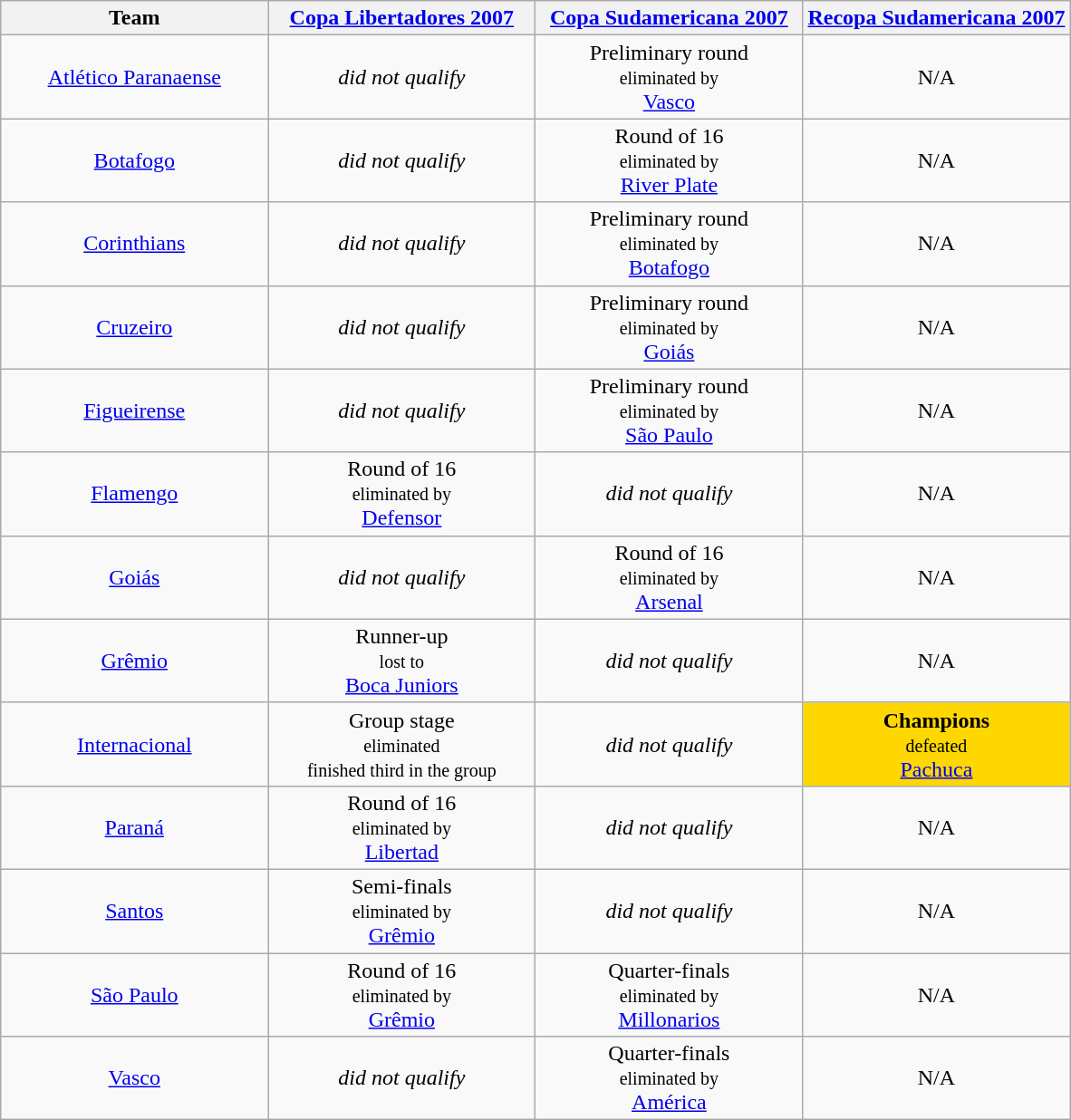<table class="wikitable">
<tr>
<th width= 25%>Team</th>
<th width= 25%><a href='#'>Copa Libertadores 2007</a></th>
<th width= 25%><a href='#'>Copa Sudamericana 2007</a></th>
<th width= 25%><a href='#'>Recopa Sudamericana 2007</a></th>
</tr>
<tr align="center">
<td><a href='#'>Atlético Paranaense</a></td>
<td><em>did not qualify</em></td>
<td>Preliminary round<br><small>eliminated by</small><br> <a href='#'>Vasco</a></td>
<td>N/A</td>
</tr>
<tr align="center">
<td><a href='#'>Botafogo</a></td>
<td><em>did not qualify</em></td>
<td>Round of 16<br><small>eliminated by</small><br> <a href='#'>River Plate</a></td>
<td>N/A</td>
</tr>
<tr align="center">
<td><a href='#'>Corinthians</a></td>
<td><em>did not qualify</em></td>
<td>Preliminary round<br><small>eliminated by</small><br> <a href='#'>Botafogo</a></td>
<td>N/A</td>
</tr>
<tr align="center">
<td><a href='#'>Cruzeiro</a></td>
<td><em>did not qualify</em></td>
<td>Preliminary round<br><small>eliminated by</small><br> <a href='#'>Goiás</a></td>
<td>N/A</td>
</tr>
<tr align="center">
<td><a href='#'>Figueirense</a></td>
<td><em>did not qualify</em></td>
<td>Preliminary round<br><small>eliminated by</small><br> <a href='#'>São Paulo</a></td>
<td>N/A</td>
</tr>
<tr align="center">
<td><a href='#'>Flamengo</a></td>
<td>Round of 16<br><small>eliminated by</small><br> <a href='#'>Defensor</a></td>
<td><em>did not qualify</em></td>
<td>N/A</td>
</tr>
<tr align="center">
<td><a href='#'>Goiás</a></td>
<td><em>did not qualify</em></td>
<td>Round of 16<br><small>eliminated by</small><br> <a href='#'>Arsenal</a></td>
<td>N/A</td>
</tr>
<tr align="center">
<td><a href='#'>Grêmio</a></td>
<td>Runner-up<br><small>lost to</small><br> <a href='#'>Boca Juniors</a></td>
<td><em>did not qualify</em></td>
<td>N/A</td>
</tr>
<tr align="center">
<td><a href='#'>Internacional</a></td>
<td>Group stage<br><small>eliminated<br>finished third in the group</small></td>
<td><em>did not qualify</em></td>
<td bgcolor = "gold"><strong>Champions</strong><br><small>defeated</small><br> <a href='#'>Pachuca</a></td>
</tr>
<tr align="center">
<td><a href='#'>Paraná</a></td>
<td>Round of 16<br><small>eliminated by</small><br> <a href='#'>Libertad</a></td>
<td><em>did not qualify</em></td>
<td>N/A</td>
</tr>
<tr align="center">
<td><a href='#'>Santos</a></td>
<td>Semi-finals<br><small>eliminated by</small><br> <a href='#'>Grêmio</a></td>
<td><em>did not qualify</em></td>
<td>N/A</td>
</tr>
<tr align="center">
<td><a href='#'>São Paulo</a></td>
<td>Round of 16<br><small>eliminated by</small><br> <a href='#'>Grêmio</a></td>
<td>Quarter-finals<br><small>eliminated by</small><br> <a href='#'>Millonarios</a></td>
<td>N/A</td>
</tr>
<tr align="center">
<td><a href='#'>Vasco</a></td>
<td><em>did not qualify</em></td>
<td>Quarter-finals<br><small>eliminated by</small><br> <a href='#'>América</a></td>
<td>N/A</td>
</tr>
</table>
